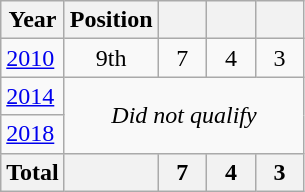<table class="wikitable" style="text-align: center;">
<tr>
<th>Year</th>
<th>Position</th>
<th width=25px></th>
<th width=25px></th>
<th width=25px></th>
</tr>
<tr>
<td style="text-align: left;"> <a href='#'>2010</a></td>
<td>9th</td>
<td>7</td>
<td>4</td>
<td>3</td>
</tr>
<tr>
<td style="text-align: left;"> <a href='#'>2014</a></td>
<td rowspan=2 colspan=4><em>Did not qualify</em></td>
</tr>
<tr>
<td style="text-align: left;"> <a href='#'>2018</a></td>
</tr>
<tr>
<th>Total</th>
<th></th>
<th>7</th>
<th>4</th>
<th>3</th>
</tr>
</table>
